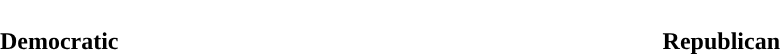<table style="width:70%; text-align:center">
<tr style="color:white">
<td style="background:"><strong>262</strong></td>
<td style="background:"><strong>175</strong></td>
</tr>
<tr>
<td><span><strong>Democratic</strong></span></td>
<td><span><strong>Republican</strong></span></td>
</tr>
</table>
